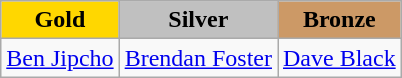<table class="wikitable">
<tr>
<th scope=col style="background-color:gold;">Gold</th>
<th scope=col style="background-color:silver;">Silver</th>
<th scope=col style="background-color:#cc9966;">Bronze</th>
</tr>
<tr>
<td><a href='#'>Ben Jipcho</a><br><em></em></td>
<td><a href='#'>Brendan Foster</a><br><em></em></td>
<td><a href='#'>Dave Black</a><br><em></em></td>
</tr>
</table>
